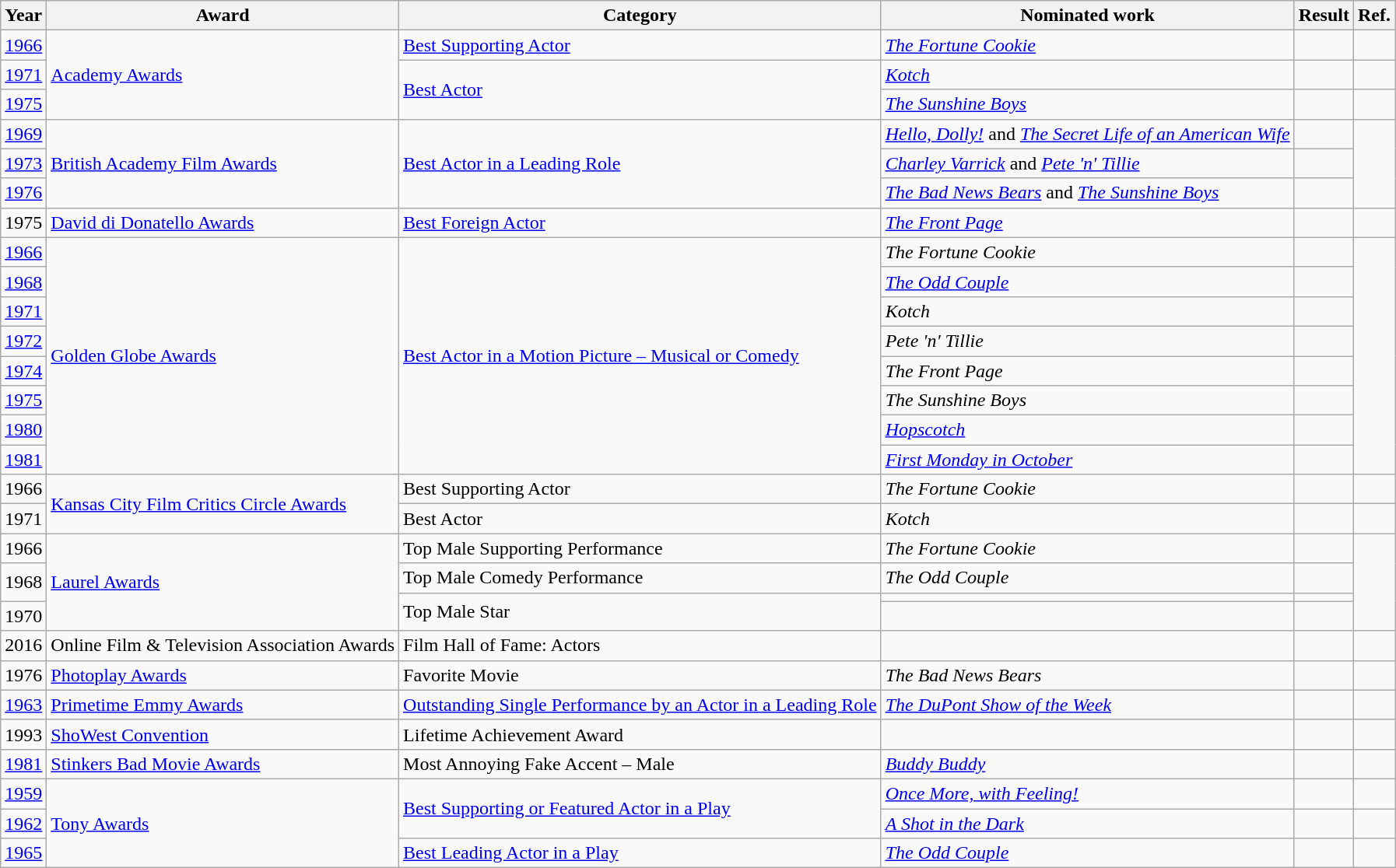<table class="wikitable">
<tr>
<th>Year</th>
<th>Award</th>
<th>Category</th>
<th>Nominated work</th>
<th>Result</th>
<th>Ref.</th>
</tr>
<tr>
<td><a href='#'>1966</a></td>
<td rowspan="3"><a href='#'>Academy Awards</a></td>
<td><a href='#'>Best Supporting Actor</a></td>
<td><em><a href='#'>The Fortune Cookie</a></em></td>
<td></td>
<td align="center"></td>
</tr>
<tr>
<td><a href='#'>1971</a></td>
<td rowspan="2"><a href='#'>Best Actor</a></td>
<td><em><a href='#'>Kotch</a></em></td>
<td></td>
<td align="center"></td>
</tr>
<tr>
<td><a href='#'>1975</a></td>
<td><em><a href='#'>The Sunshine Boys</a></em></td>
<td></td>
<td align="center"></td>
</tr>
<tr>
<td><a href='#'>1969</a></td>
<td rowspan="3"><a href='#'>British Academy Film Awards</a></td>
<td rowspan="3"><a href='#'>Best Actor in a Leading Role</a></td>
<td><em><a href='#'>Hello, Dolly!</a></em> and <em><a href='#'>The Secret Life of an American Wife</a></em></td>
<td></td>
<td align="center" rowspan="3"></td>
</tr>
<tr>
<td><a href='#'>1973</a></td>
<td><em><a href='#'>Charley Varrick</a></em> and <em><a href='#'>Pete 'n' Tillie</a></em></td>
<td></td>
</tr>
<tr>
<td><a href='#'>1976</a></td>
<td><em><a href='#'>The Bad News Bears</a></em> and <em><a href='#'>The Sunshine Boys</a></em></td>
<td></td>
</tr>
<tr>
<td>1975</td>
<td><a href='#'>David di Donatello Awards</a></td>
<td><a href='#'>Best Foreign Actor</a></td>
<td><em><a href='#'>The Front Page</a></em></td>
<td></td>
<td align="center"></td>
</tr>
<tr>
<td><a href='#'>1966</a></td>
<td rowspan="8"><a href='#'>Golden Globe Awards</a></td>
<td rowspan="8"><a href='#'>Best Actor in a Motion Picture – Musical or Comedy</a></td>
<td><em>The Fortune Cookie</em></td>
<td></td>
<td align="center" rowspan="8"></td>
</tr>
<tr>
<td><a href='#'>1968</a></td>
<td><em><a href='#'>The Odd Couple</a></em></td>
<td></td>
</tr>
<tr>
<td><a href='#'>1971</a></td>
<td><em>Kotch</em></td>
<td></td>
</tr>
<tr>
<td><a href='#'>1972</a></td>
<td><em>Pete 'n' Tillie</em></td>
<td></td>
</tr>
<tr>
<td><a href='#'>1974</a></td>
<td><em>The Front Page</em></td>
<td></td>
</tr>
<tr>
<td><a href='#'>1975</a></td>
<td><em>The Sunshine Boys</em></td>
<td></td>
</tr>
<tr>
<td><a href='#'>1980</a></td>
<td><em><a href='#'>Hopscotch</a></em></td>
<td></td>
</tr>
<tr>
<td><a href='#'>1981</a></td>
<td><em><a href='#'>First Monday in October</a></em></td>
<td></td>
</tr>
<tr>
<td>1966</td>
<td rowspan="2"><a href='#'>Kansas City Film Critics Circle Awards</a></td>
<td>Best Supporting Actor</td>
<td><em>The Fortune Cookie</em></td>
<td></td>
<td align="center"></td>
</tr>
<tr>
<td>1971</td>
<td>Best Actor</td>
<td><em>Kotch</em></td>
<td></td>
<td align="center"></td>
</tr>
<tr>
<td>1966</td>
<td rowspan="4"><a href='#'>Laurel Awards</a></td>
<td>Top Male Supporting Performance</td>
<td><em>The Fortune Cookie</em></td>
<td></td>
<td align="center" rowspan="4"></td>
</tr>
<tr>
<td rowspan="2">1968</td>
<td>Top Male Comedy Performance</td>
<td><em>The Odd Couple</em></td>
<td></td>
</tr>
<tr>
<td rowspan="2">Top Male Star</td>
<td></td>
<td></td>
</tr>
<tr>
<td>1970</td>
<td></td>
<td></td>
</tr>
<tr>
<td>2016</td>
<td>Online Film & Television Association Awards</td>
<td>Film Hall of Fame: Actors</td>
<td></td>
<td></td>
<td align="center"></td>
</tr>
<tr>
<td>1976</td>
<td><a href='#'>Photoplay Awards</a></td>
<td>Favorite Movie</td>
<td><em>The Bad News Bears</em></td>
<td></td>
<td align="center"></td>
</tr>
<tr>
<td><a href='#'>1963</a></td>
<td><a href='#'>Primetime Emmy Awards</a></td>
<td><a href='#'>Outstanding Single Performance by an Actor in a Leading Role</a></td>
<td><em><a href='#'>The DuPont Show of the Week</a></em> </td>
<td></td>
<td align="center"></td>
</tr>
<tr>
<td>1993</td>
<td><a href='#'>ShoWest Convention</a></td>
<td>Lifetime Achievement Award</td>
<td></td>
<td></td>
<td align="center"></td>
</tr>
<tr>
<td><a href='#'>1981</a></td>
<td><a href='#'>Stinkers Bad Movie Awards</a></td>
<td>Most Annoying Fake Accent – Male</td>
<td><em><a href='#'>Buddy Buddy</a></em></td>
<td></td>
<td align="center"></td>
</tr>
<tr>
<td><a href='#'>1959</a></td>
<td rowspan="3"><a href='#'>Tony Awards</a></td>
<td rowspan="2"><a href='#'>Best Supporting or Featured Actor in a Play</a></td>
<td><em><a href='#'>Once More, with Feeling!</a></em></td>
<td></td>
<td align="center"></td>
</tr>
<tr>
<td><a href='#'>1962</a></td>
<td><em><a href='#'>A Shot in the Dark</a></em></td>
<td></td>
<td align="center"></td>
</tr>
<tr>
<td><a href='#'>1965</a></td>
<td><a href='#'>Best Leading Actor in a Play</a></td>
<td><em><a href='#'>The Odd Couple</a></em></td>
<td></td>
<td align="center"></td>
</tr>
</table>
